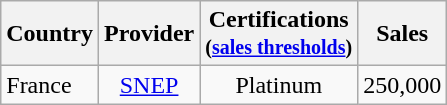<table class=wikitable>
<tr>
<th>Country</th>
<th>Provider</th>
<th>Certifications<br><small>(<a href='#'>sales thresholds</a>)</small></th>
<th>Sales</th>
</tr>
<tr>
<td align="left">France</td>
<td style="text-align:center;"><a href='#'>SNEP</a></td>
<td style="text-align:center;">Platinum</td>
<td style="text-align:center;">250,000</td>
</tr>
</table>
